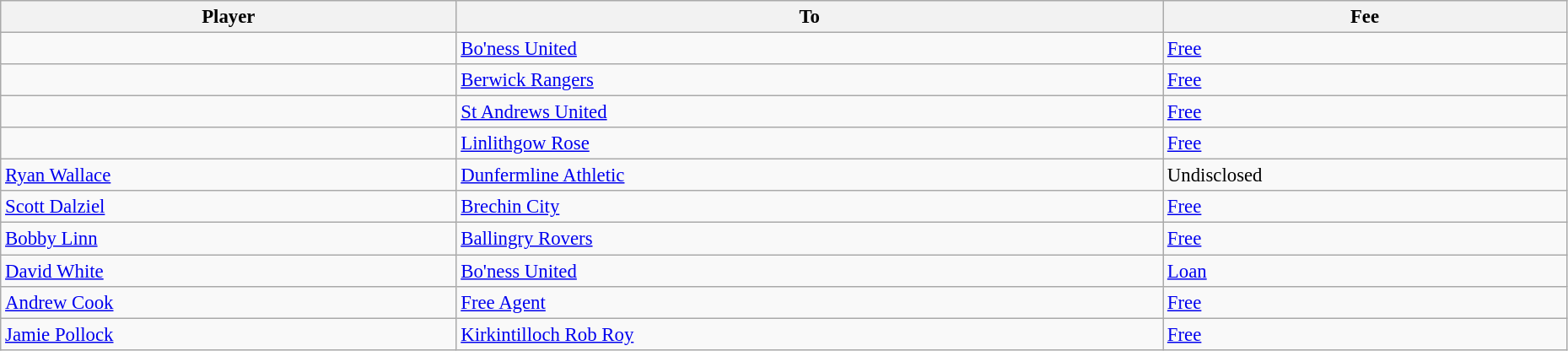<table class="wikitable" style="text-align:center; font-size:95%;width:98%; text-align:left">
<tr>
<th>Player</th>
<th>To</th>
<th>Fee</th>
</tr>
<tr>
<td> </td>
<td> <a href='#'>Bo'ness United</a></td>
<td><a href='#'>Free</a></td>
</tr>
<tr>
<td> </td>
<td> <a href='#'>Berwick Rangers</a></td>
<td><a href='#'>Free</a></td>
</tr>
<tr>
<td> </td>
<td> <a href='#'>St Andrews United</a></td>
<td><a href='#'>Free</a></td>
</tr>
<tr>
<td> </td>
<td> <a href='#'>Linlithgow Rose</a></td>
<td><a href='#'>Free</a></td>
</tr>
<tr>
<td> <a href='#'>Ryan Wallace</a></td>
<td> <a href='#'>Dunfermline Athletic</a></td>
<td>Undisclosed</td>
</tr>
<tr>
<td> <a href='#'>Scott Dalziel</a></td>
<td> <a href='#'>Brechin City</a></td>
<td><a href='#'>Free</a></td>
</tr>
<tr>
<td> <a href='#'>Bobby Linn</a></td>
<td> <a href='#'>Ballingry Rovers</a></td>
<td><a href='#'>Free</a></td>
</tr>
<tr>
<td> <a href='#'>David White</a></td>
<td> <a href='#'>Bo'ness United</a></td>
<td><a href='#'>Loan</a></td>
</tr>
<tr>
<td> <a href='#'>Andrew Cook</a></td>
<td><a href='#'>Free Agent</a></td>
<td><a href='#'>Free</a></td>
</tr>
<tr>
<td> <a href='#'>Jamie Pollock</a></td>
<td> <a href='#'>Kirkintilloch Rob Roy</a></td>
<td><a href='#'>Free</a></td>
</tr>
</table>
